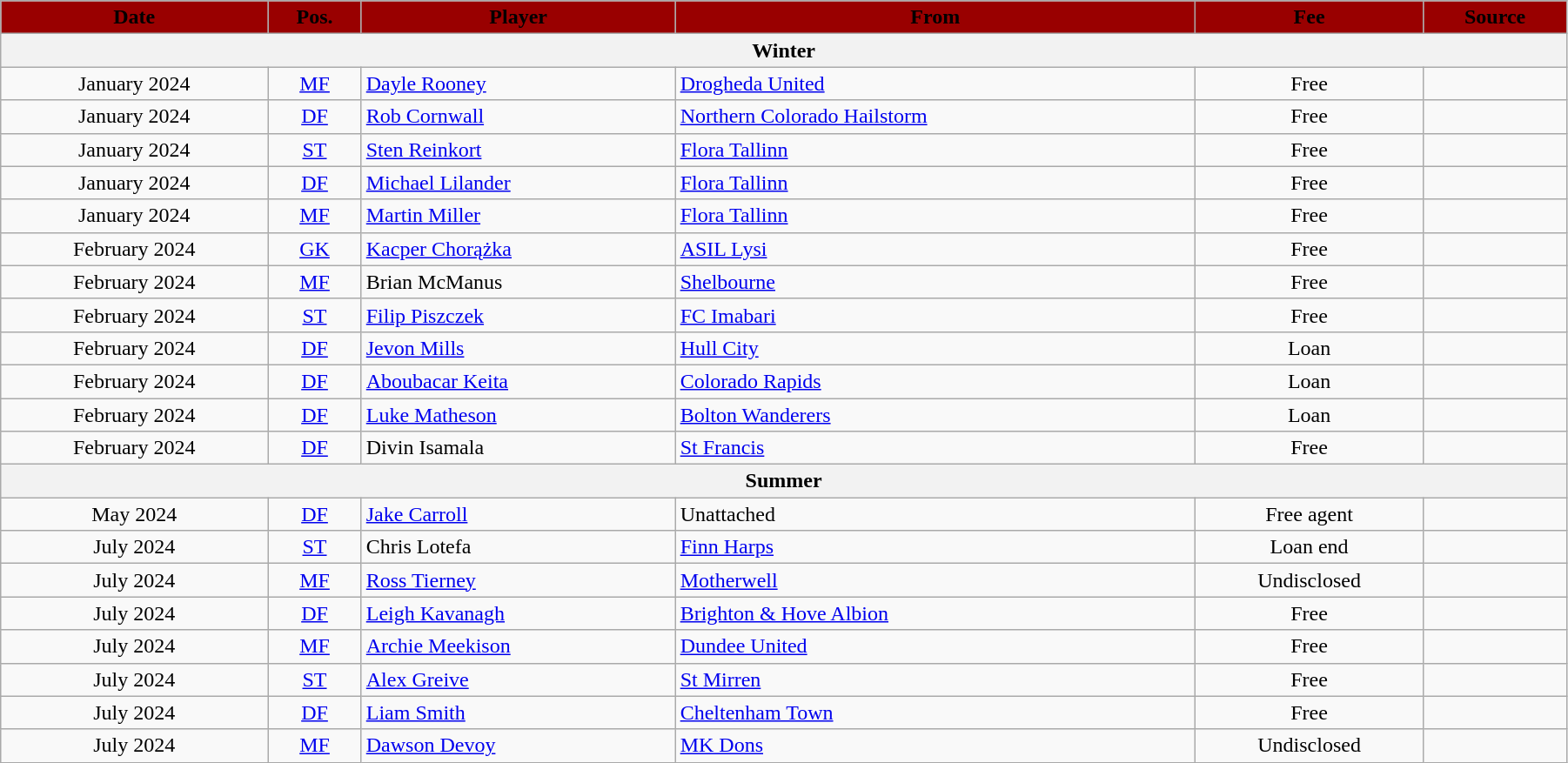<table class="wikitable" style="text-align:center;width:95%;">
<tr>
<th style=background:#990000;color:#000000>Date</th>
<th style=background:#990000;color:#000000>Pos.</th>
<th style=background:#990000;color:#000000>Player</th>
<th style=background:#990000;color:#000000>From</th>
<th style=background:#990000;color:#000000>Fee</th>
<th style=background:#990000;color:#000000>Source</th>
</tr>
<tr>
<th colspan=6>Winter</th>
</tr>
<tr>
<td>January 2024</td>
<td><a href='#'>MF</a></td>
<td align=left> <a href='#'>Dayle Rooney</a></td>
<td align=left> <a href='#'>Drogheda United</a></td>
<td>Free</td>
<td></td>
</tr>
<tr>
<td>January 2024</td>
<td><a href='#'>DF</a></td>
<td align=left> <a href='#'>Rob Cornwall</a></td>
<td align=left> <a href='#'>Northern Colorado Hailstorm</a></td>
<td>Free</td>
<td></td>
</tr>
<tr>
<td>January 2024</td>
<td><a href='#'>ST</a></td>
<td align=left> <a href='#'>Sten Reinkort</a></td>
<td align=left> <a href='#'>Flora Tallinn</a></td>
<td>Free</td>
<td></td>
</tr>
<tr>
<td>January 2024</td>
<td><a href='#'>DF</a></td>
<td align=left> <a href='#'>Michael Lilander</a></td>
<td align=left> <a href='#'>Flora Tallinn</a></td>
<td>Free</td>
<td></td>
</tr>
<tr>
<td>January 2024</td>
<td><a href='#'>MF</a></td>
<td align=left> <a href='#'>Martin Miller</a></td>
<td align=left> <a href='#'>Flora Tallinn</a></td>
<td>Free</td>
<td></td>
</tr>
<tr>
<td>February 2024</td>
<td><a href='#'>GK</a></td>
<td align=left> <a href='#'>Kacper Chorążka</a></td>
<td align=left> <a href='#'>ASIL Lysi</a></td>
<td>Free</td>
<td></td>
</tr>
<tr>
<td>February 2024</td>
<td><a href='#'>MF</a></td>
<td align=left> Brian McManus</td>
<td align=left> <a href='#'>Shelbourne</a></td>
<td>Free</td>
<td></td>
</tr>
<tr>
<td>February 2024</td>
<td><a href='#'>ST</a></td>
<td align=left> <a href='#'>Filip Piszczek</a></td>
<td align=left> <a href='#'>FC Imabari</a></td>
<td>Free</td>
<td></td>
</tr>
<tr>
<td>February 2024</td>
<td><a href='#'>DF</a></td>
<td align=left> <a href='#'>Jevon Mills</a></td>
<td align=left> <a href='#'>Hull City</a></td>
<td>Loan</td>
<td></td>
</tr>
<tr>
<td>February 2024</td>
<td><a href='#'>DF</a></td>
<td align=left> <a href='#'>Aboubacar Keita</a></td>
<td align=left> <a href='#'>Colorado Rapids</a></td>
<td>Loan</td>
<td></td>
</tr>
<tr>
<td>February 2024</td>
<td><a href='#'>DF</a></td>
<td align=left> <a href='#'>Luke Matheson</a></td>
<td align=left> <a href='#'>Bolton Wanderers</a></td>
<td>Loan</td>
<td></td>
</tr>
<tr>
<td>February 2024</td>
<td><a href='#'>DF</a></td>
<td align=left> Divin Isamala</td>
<td align=left> <a href='#'>St Francis</a></td>
<td>Free</td>
<td></td>
</tr>
<tr>
<th colspan=6>Summer</th>
</tr>
<tr>
<td>May 2024</td>
<td><a href='#'>DF</a></td>
<td align=left> <a href='#'>Jake Carroll</a></td>
<td align=left>Unattached</td>
<td>Free agent</td>
<td></td>
</tr>
<tr>
<td>July 2024</td>
<td><a href='#'>ST</a></td>
<td align=left> Chris Lotefa</td>
<td align=left> <a href='#'>Finn Harps</a></td>
<td>Loan end</td>
<td></td>
</tr>
<tr>
<td>July 2024</td>
<td><a href='#'>MF</a></td>
<td align=left> <a href='#'>Ross Tierney</a></td>
<td align=left> <a href='#'>Motherwell</a></td>
<td>Undisclosed</td>
<td></td>
</tr>
<tr>
<td>July 2024</td>
<td><a href='#'>DF</a></td>
<td align=left> <a href='#'>Leigh Kavanagh</a></td>
<td align=left> <a href='#'>Brighton & Hove Albion</a></td>
<td>Free</td>
<td></td>
</tr>
<tr>
<td>July 2024</td>
<td><a href='#'>MF</a></td>
<td align=left> <a href='#'>Archie Meekison</a></td>
<td align=left> <a href='#'>Dundee United</a></td>
<td>Free</td>
<td></td>
</tr>
<tr>
<td>July 2024</td>
<td><a href='#'>ST</a></td>
<td align=left> <a href='#'>Alex Greive</a></td>
<td align=left> <a href='#'>St Mirren</a></td>
<td>Free</td>
<td></td>
</tr>
<tr>
<td>July 2024</td>
<td><a href='#'>DF</a></td>
<td align=left> <a href='#'>Liam Smith</a></td>
<td align=left> <a href='#'>Cheltenham Town</a></td>
<td>Free</td>
<td></td>
</tr>
<tr>
<td>July 2024</td>
<td><a href='#'>MF</a></td>
<td align=left> <a href='#'>Dawson Devoy</a></td>
<td align=left> <a href='#'>MK Dons</a></td>
<td>Undisclosed</td>
<td></td>
</tr>
</table>
